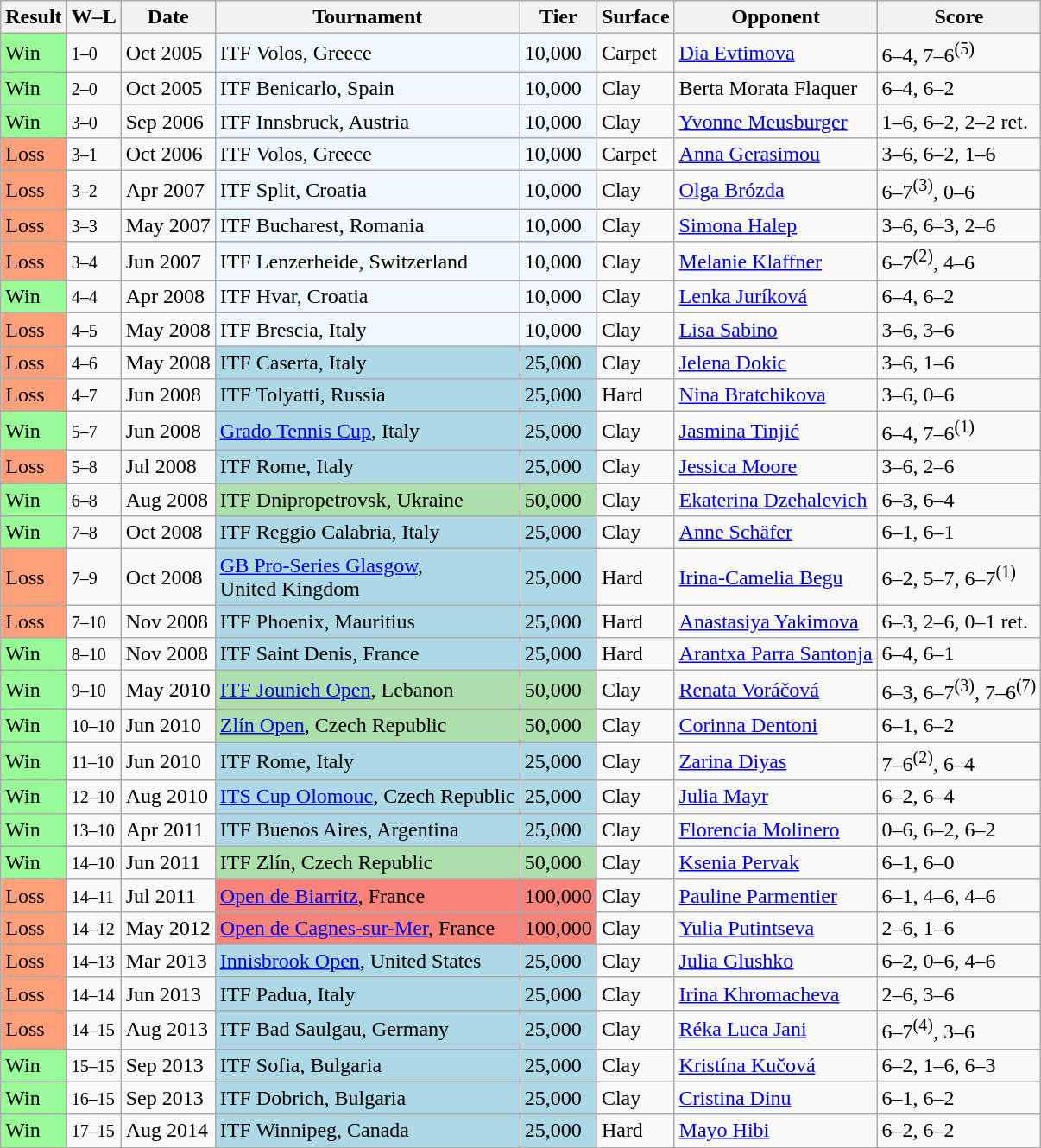<table class="wikitable sortable">
<tr>
<th>Result</th>
<th class="unsortable">W–L</th>
<th>Date</th>
<th>Tournament</th>
<th>Tier</th>
<th>Surface</th>
<th>Opponent</th>
<th class="unsortable">Score</th>
</tr>
<tr>
<td bgcolor="98FB98">Win</td>
<td><small>1–0</small></td>
<td>Oct 2005</td>
<td bgcolor="#f0f8ff">ITF Volos, Greece</td>
<td bgcolor="#f0f8ff">10,000</td>
<td>Carpet</td>
<td> <a href='#'>Dia Evtimova</a></td>
<td>6–4, 7–6<sup>(5)</sup></td>
</tr>
<tr>
<td bgcolor="98FB98">Win</td>
<td><small>2–0</small></td>
<td>Oct 2005</td>
<td bgcolor="#f0f8ff">ITF Benicarlo, Spain</td>
<td bgcolor="#f0f8ff">10,000</td>
<td>Clay</td>
<td> Berta Morata Flaquer</td>
<td>6–4, 6–2</td>
</tr>
<tr>
<td bgcolor="98FB98">Win</td>
<td><small>3–0</small></td>
<td>Sep 2006</td>
<td bgcolor="#f0f8ff">ITF Innsbruck, Austria</td>
<td bgcolor="#f0f8ff">10,000</td>
<td>Clay</td>
<td> <a href='#'>Yvonne Meusburger</a></td>
<td>1–6, 6–2, 2–2 ret.</td>
</tr>
<tr>
<td bgcolor="FFA07A">Loss</td>
<td><small>3–1</small></td>
<td>Oct 2006</td>
<td bgcolor="#f0f8ff">ITF Volos, Greece</td>
<td bgcolor="#f0f8ff">10,000</td>
<td>Carpet</td>
<td> <a href='#'>Anna Gerasimou</a></td>
<td>3–6, 6–2, 1–6</td>
</tr>
<tr>
<td bgcolor="FFA07A">Loss</td>
<td><small>3–2</small></td>
<td>Apr 2007</td>
<td bgcolor="#f0f8ff">ITF Split, Croatia</td>
<td bgcolor="#f0f8ff">10,000</td>
<td>Clay</td>
<td> <a href='#'>Olga Brózda</a></td>
<td>6–7<sup>(3)</sup>, 0–6</td>
</tr>
<tr>
<td bgcolor="FFA07A">Loss</td>
<td><small>3–3</small></td>
<td>May 2007</td>
<td bgcolor="#f0f8ff">ITF Bucharest, Romania</td>
<td bgcolor="#f0f8ff">10,000</td>
<td>Clay</td>
<td> <a href='#'>Simona Halep</a></td>
<td>3–6, 6–3, 2–6</td>
</tr>
<tr>
<td bgcolor="FFA07A">Loss</td>
<td><small>3–4</small></td>
<td>Jun 2007</td>
<td bgcolor="#f0f8ff">ITF Lenzerheide, Switzerland</td>
<td bgcolor="#f0f8ff">10,000</td>
<td>Clay</td>
<td> <a href='#'>Melanie Klaffner</a></td>
<td>6–7<sup>(2)</sup>, 4–6</td>
</tr>
<tr>
<td style="background:#98fb98;">Win</td>
<td><small>4–4</small></td>
<td>Apr 2008</td>
<td bgcolor="#f0f8ff">ITF Hvar, Croatia</td>
<td bgcolor="#f0f8ff">10,000</td>
<td>Clay</td>
<td> <a href='#'>Lenka Juríková</a></td>
<td>6–4, 6–2</td>
</tr>
<tr>
<td bgcolor="FFA07A">Loss</td>
<td><small>4–5</small></td>
<td>May 2008</td>
<td bgcolor="#f0f8ff">ITF Brescia, Italy</td>
<td bgcolor="#f0f8ff">10,000</td>
<td>Clay</td>
<td> <a href='#'>Lisa Sabino</a></td>
<td>3–6, 3–6</td>
</tr>
<tr>
<td bgcolor="FFA07A">Loss</td>
<td><small>4–6</small></td>
<td>May 2008</td>
<td style="background:lightblue;">ITF Caserta, Italy</td>
<td style="background:lightblue;">25,000</td>
<td>Clay</td>
<td> <a href='#'>Jelena Dokic</a></td>
<td>3–6, 1–6</td>
</tr>
<tr>
<td bgcolor="FFA07A">Loss</td>
<td><small>4–7</small></td>
<td>Jun 2008</td>
<td style="background:lightblue;">ITF Tolyatti, Russia</td>
<td style="background:lightblue;">25,000</td>
<td>Hard</td>
<td> <a href='#'>Nina Bratchikova</a></td>
<td>3–6, 0–6</td>
</tr>
<tr>
<td style="background:#98fb98;">Win</td>
<td><small>5–7</small></td>
<td>Jun 2008</td>
<td style="background:lightblue;"><a href='#'>Grado Tennis Cup</a>, Italy</td>
<td style="background:lightblue;">25,000</td>
<td>Clay</td>
<td> <a href='#'>Jasmina Tinjić</a></td>
<td>6–4, 7–6<sup>(1)</sup></td>
</tr>
<tr>
<td bgcolor="FFA07A">Loss</td>
<td><small>5–8</small></td>
<td>Jul 2008</td>
<td style="background:lightblue;">ITF Rome, Italy</td>
<td style="background:lightblue;">25,000</td>
<td>Clay</td>
<td> <a href='#'>Jessica Moore</a></td>
<td>3–6, 2–6</td>
</tr>
<tr>
<td style="background:#98fb98;">Win</td>
<td><small>6–8</small></td>
<td>Aug 2008</td>
<td style="background:#addfad;">ITF Dnipropetrovsk, Ukraine</td>
<td style="background:#addfad;">50,000</td>
<td>Clay</td>
<td> <a href='#'>Ekaterina Dzehalevich</a></td>
<td>6–3, 6–4</td>
</tr>
<tr>
<td style="background:#98fb98;">Win</td>
<td><small>7–8</small></td>
<td>Oct 2008</td>
<td style="background:lightblue;">ITF Reggio Calabria, Italy</td>
<td style="background:lightblue;">25,000</td>
<td>Clay</td>
<td> <a href='#'>Anne Schäfer</a></td>
<td>6–1, 6–1</td>
</tr>
<tr>
<td bgcolor="FFA07A">Loss</td>
<td><small>7–9</small></td>
<td>Oct 2008</td>
<td style="background:lightblue;"><a href='#'>GB Pro-Series Glasgow</a>, <br>United Kingdom</td>
<td style="background:lightblue;">25,000</td>
<td>Hard</td>
<td> <a href='#'>Irina-Camelia Begu</a></td>
<td>6–2, 5–7, 6–7<sup>(1)</sup></td>
</tr>
<tr>
<td bgcolor="FFA07A">Loss</td>
<td><small>7–10</small></td>
<td>Nov 2008</td>
<td style="background:lightblue;">ITF Phoenix, Mauritius</td>
<td style="background:lightblue;">25,000</td>
<td>Hard</td>
<td> <a href='#'>Anastasiya Yakimova</a></td>
<td>6–3, 2–6, 0–1 ret.</td>
</tr>
<tr>
<td bgcolor="98FB98">Win</td>
<td><small>8–10</small></td>
<td>Nov 2008</td>
<td style="background:lightblue;">ITF Saint Denis, France</td>
<td style="background:lightblue;">25,000</td>
<td>Hard</td>
<td> <a href='#'>Arantxa Parra Santonja</a></td>
<td>6–4, 6–1</td>
</tr>
<tr>
<td bgcolor="98FB98">Win</td>
<td><small>9–10</small></td>
<td>May 2010</td>
<td bgcolor="addfad"><a href='#'>ITF Jounieh Open</a>, Lebanon</td>
<td bgcolor="addfad">50,000</td>
<td>Clay</td>
<td> <a href='#'>Renata Voráčová</a></td>
<td>6–3, 6–7<sup>(3)</sup>, 7–6<sup>(7)</sup></td>
</tr>
<tr>
<td bgcolor="98FB98">Win</td>
<td><small>10–10</small></td>
<td>Jun 2010</td>
<td bgcolor="addfad"><a href='#'>Zlín Open</a>, Czech Republic</td>
<td bgcolor="addfad">50,000</td>
<td>Clay</td>
<td> <a href='#'>Corinna Dentoni</a></td>
<td>6–1, 6–2</td>
</tr>
<tr>
<td bgcolor="98FB98">Win</td>
<td><small>11–10</small></td>
<td>Jun 2010</td>
<td style="background:lightblue;">ITF Rome, Italy</td>
<td style="background:lightblue;">25,000</td>
<td>Clay</td>
<td> <a href='#'>Zarina Diyas</a></td>
<td>7–6<sup>(2)</sup>, 6–4</td>
</tr>
<tr>
<td bgcolor="98FB98">Win</td>
<td><small>12–10</small></td>
<td>Aug 2010</td>
<td style="background:lightblue;"><a href='#'>ITS Cup Olomouc</a>, Czech Republic</td>
<td style="background:lightblue;">25,000</td>
<td>Clay</td>
<td> <a href='#'>Julia Mayr</a></td>
<td>6–2, 6–4</td>
</tr>
<tr>
<td bgcolor="98FB98">Win</td>
<td><small>13–10</small></td>
<td>Apr 2011</td>
<td style="background:lightblue;">ITF Buenos Aires, Argentina</td>
<td style="background:lightblue;">25,000</td>
<td>Clay</td>
<td> <a href='#'>Florencia Molinero</a></td>
<td>0–6, 6–2, 6–2</td>
</tr>
<tr>
<td bgcolor="98FB98">Win</td>
<td><small>14–10</small></td>
<td>Jun 2011</td>
<td style="background:#addfad;">ITF Zlín, Сzech Republic</td>
<td style="background:#addfad;">50,000</td>
<td>Clay</td>
<td> <a href='#'>Ksenia Pervak</a></td>
<td>6–1, 6–0</td>
</tr>
<tr>
<td bgcolor="FFA07A">Loss</td>
<td><small>14–11</small></td>
<td>Jul 2011</td>
<td style="background:#f88379;"><a href='#'>Open de Biarritz</a>, France</td>
<td style="background:#f88379;">100,000</td>
<td>Clay</td>
<td> <a href='#'>Pauline Parmentier</a></td>
<td>6–1, 4–6, 4–6</td>
</tr>
<tr>
<td bgcolor="FFA07A">Loss</td>
<td><small>14–12</small></td>
<td>May 2012</td>
<td style="background:#f88379;"><a href='#'>Open de Cagnes-sur-Mer</a>, France</td>
<td style="background:#f88379;">100,000</td>
<td>Clay</td>
<td> <a href='#'>Yulia Putintseva</a></td>
<td>2–6, 1–6</td>
</tr>
<tr>
<td bgcolor="FFA07A">Loss</td>
<td><small>14–13</small></td>
<td>Mar 2013</td>
<td style="background:lightblue;"><a href='#'>Innisbrook Open</a>, United States</td>
<td style="background:lightblue;">25,000</td>
<td>Clay</td>
<td> <a href='#'>Julia Glushko</a></td>
<td>6–2, 0–6, 4–6</td>
</tr>
<tr>
<td bgcolor="FFA07A">Loss</td>
<td><small>14–14</small></td>
<td>Jun 2013</td>
<td style="background:lightblue;">ITF Padua, Italy</td>
<td style="background:lightblue;">25,000</td>
<td>Clay</td>
<td> <a href='#'>Irina Khromacheva</a></td>
<td>2–6, 3–6</td>
</tr>
<tr>
<td bgcolor="FFA07A">Loss</td>
<td><small>14–15</small></td>
<td>Aug 2013</td>
<td style="background:lightblue;">ITF Bad Saulgau, Germany</td>
<td style="background:lightblue;">25,000</td>
<td>Clay</td>
<td> <a href='#'>Réka Luca Jani</a></td>
<td>6–7<sup>(4)</sup>, 3–6</td>
</tr>
<tr>
<td bgcolor="98FB98">Win</td>
<td><small>15–15</small></td>
<td>Sep 2013</td>
<td style="background:lightblue;">ITF Sofia, Bulgaria</td>
<td style="background:lightblue;">25,000</td>
<td>Clay</td>
<td> <a href='#'>Kristína Kučová</a></td>
<td>6–2, 1–6, 6–3</td>
</tr>
<tr>
<td bgcolor="98FB98">Win</td>
<td><small>16–15</small></td>
<td>Sep 2013</td>
<td style="background:lightblue;">ITF Dobrich, Bulgaria</td>
<td style="background:lightblue;">25,000</td>
<td>Clay</td>
<td> <a href='#'>Cristina Dinu</a></td>
<td>6–1, 6–2</td>
</tr>
<tr>
<td bgcolor="98FB98">Win</td>
<td><small>17–15</small></td>
<td>Aug 2014</td>
<td style="background:lightblue;">ITF Winnipeg, Canada</td>
<td style="background:lightblue;">25,000</td>
<td>Hard</td>
<td> <a href='#'>Mayo Hibi</a></td>
<td>6–2, 6–2</td>
</tr>
</table>
